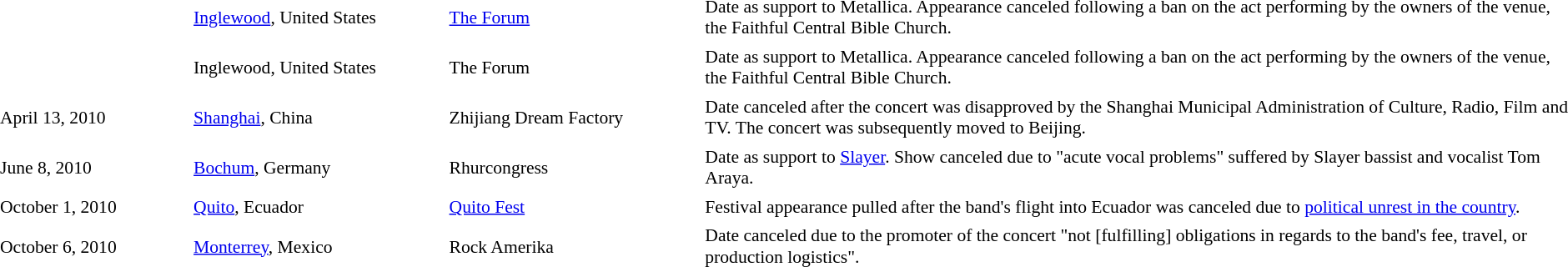<table cellpadding="2" style="border:0 solid darkgrey; font-size:90%">
<tr>
<th style="width:150px;"></th>
<th style="width:200px;"></th>
<th style="width:200px;"></th>
<th style="width:700px;"></th>
</tr>
<tr border="0">
</tr>
<tr>
<td></td>
<td><a href='#'>Inglewood</a>, United States</td>
<td><a href='#'>The Forum</a></td>
<td>Date as support to Metallica. Appearance canceled following a ban on the act performing by the owners of the venue, the Faithful Central Bible Church.</td>
</tr>
<tr>
<td></td>
<td>Inglewood, United States</td>
<td>The Forum</td>
<td>Date as support to Metallica. Appearance canceled following a ban on the act performing by the owners of the venue, the Faithful Central Bible Church.</td>
</tr>
<tr>
<td>April 13, 2010</td>
<td><a href='#'>Shanghai</a>, China</td>
<td>Zhijiang Dream Factory</td>
<td>Date canceled after the concert was disapproved by the Shanghai Municipal Administration of Culture, Radio, Film and TV. The concert was subsequently moved to Beijing.</td>
</tr>
<tr>
<td>June 8, 2010</td>
<td><a href='#'>Bochum</a>, Germany</td>
<td>Rhurcongress</td>
<td>Date as support to <a href='#'>Slayer</a>. Show canceled due to "acute vocal problems" suffered by Slayer bassist and vocalist Tom Araya.</td>
</tr>
<tr>
<td>October 1, 2010</td>
<td><a href='#'>Quito</a>, Ecuador</td>
<td><a href='#'>Quito Fest</a></td>
<td>Festival appearance pulled after the band's flight into Ecuador was canceled due to <a href='#'>political unrest in the country</a>.</td>
</tr>
<tr>
<td>October 6, 2010</td>
<td><a href='#'>Monterrey</a>, Mexico</td>
<td>Rock Amerika</td>
<td>Date canceled due to the promoter of the concert "not [fulfilling] obligations in regards to the band's fee, travel, or production logistics".</td>
</tr>
</table>
